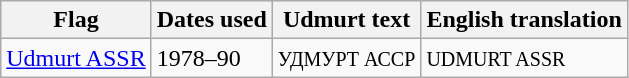<table class="wikitable sortable noresize">
<tr>
<th>Flag</th>
<th>Dates used</th>
<th>Udmurt text</th>
<th>English translation</th>
</tr>
<tr>
<td> <a href='#'>Udmurt ASSR</a></td>
<td>1978–90</td>
<td><small>УДМУРТ АССР</small></td>
<td><small>UDMURT ASSR</small></td>
</tr>
</table>
